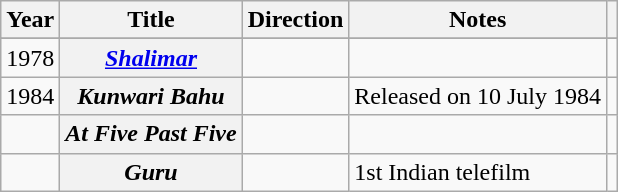<table class="wikitable">
<tr>
<th>Year</th>
<th>Title</th>
<th>Direction</th>
<th>Notes</th>
<th></th>
</tr>
<tr>
</tr>
<tr>
<td>1978</td>
<th><a href='#'><em>Shalimar</em></a></th>
<td></td>
<td></td>
<td></td>
</tr>
<tr>
<td>1984</td>
<th><em>Kunwari Bahu</em></th>
<td></td>
<td>Released on 10 July 1984</td>
<td></td>
</tr>
<tr>
<td></td>
<th><em>At Five Past Five</em></th>
<td></td>
<td></td>
<td></td>
</tr>
<tr>
<td></td>
<th><em>Guru</em></th>
<td></td>
<td>1st Indian telefilm</td>
<td></td>
</tr>
</table>
